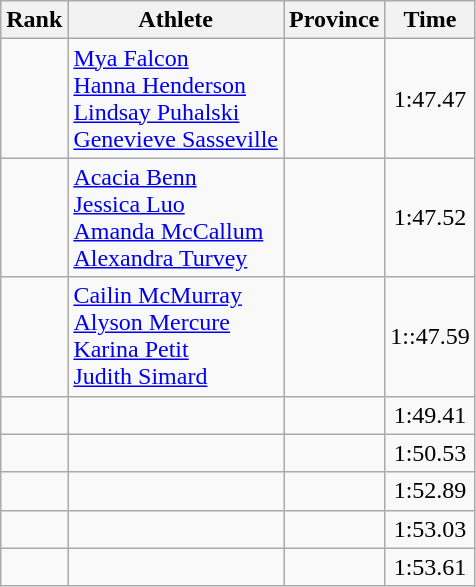<table class="wikitable sortable" style="text-align:center">
<tr>
<th>Rank</th>
<th>Athlete</th>
<th>Province</th>
<th>Time</th>
</tr>
<tr>
<td></td>
<td align=left><a href='#'>Mya Falcon</a><br><a href='#'>Hanna Henderson</a><br><a href='#'>Lindsay Puhalski</a><br><a href='#'>Genevieve Sasseville</a></td>
<td style="text-align:left;"></td>
<td>1:47.47</td>
</tr>
<tr>
<td></td>
<td align=left><a href='#'>Acacia Benn</a><br><a href='#'>Jessica Luo</a><br><a href='#'>Amanda McCallum</a><br><a href='#'>Alexandra Turvey</a></td>
<td style="text-align:left;"></td>
<td>1:47.52</td>
</tr>
<tr>
<td></td>
<td align=left><a href='#'>Cailin McMurray</a><br><a href='#'>Alyson Mercure</a><br><a href='#'>Karina Petit</a><br><a href='#'>Judith Simard</a></td>
<td style="text-align:left;"></td>
<td>1::47.59</td>
</tr>
<tr>
<td></td>
<td align=left></td>
<td style="text-align:left;"></td>
<td>1:49.41</td>
</tr>
<tr>
<td></td>
<td align=left></td>
<td style="text-align:left;"></td>
<td>1:50.53</td>
</tr>
<tr>
<td></td>
<td align=left></td>
<td style="text-align:left;"></td>
<td>1:52.89</td>
</tr>
<tr>
<td></td>
<td align=left></td>
<td style="text-align:left;"></td>
<td>1:53.03</td>
</tr>
<tr>
<td></td>
<td align=left></td>
<td style="text-align:left;"></td>
<td>1:53.61</td>
</tr>
</table>
